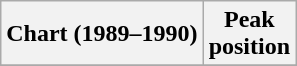<table class="wikitable plainrowheaders" style="text-align:center">
<tr>
<th scope="col">Chart (1989–1990)</th>
<th scope="col">Peak<br> position</th>
</tr>
<tr>
</tr>
</table>
